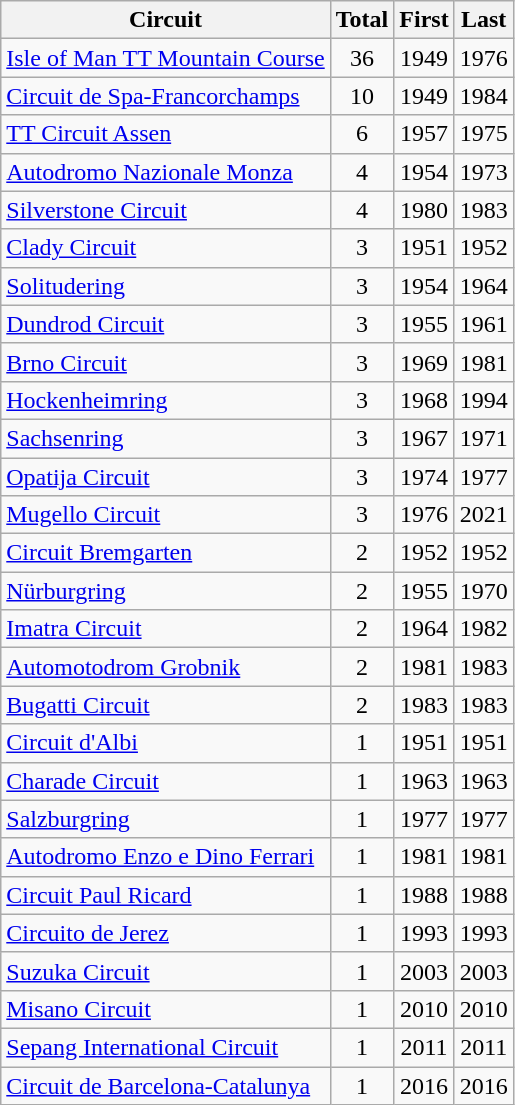<table class="sortable wikitable" style="text-align:center">
<tr>
<th>Circuit</th>
<th>Total</th>
<th>First</th>
<th>Last</th>
</tr>
<tr>
<td align="left"> <a href='#'>Isle of Man TT Mountain Course</a></td>
<td>36</td>
<td>1949</td>
<td>1976</td>
</tr>
<tr>
<td align="left"> <a href='#'>Circuit de Spa-Francorchamps</a></td>
<td>10</td>
<td>1949</td>
<td>1984</td>
</tr>
<tr>
<td align="left"> <a href='#'>TT Circuit Assen</a></td>
<td>6</td>
<td>1957</td>
<td>1975</td>
</tr>
<tr>
<td align="left"> <a href='#'>Autodromo Nazionale Monza</a></td>
<td>4</td>
<td>1954</td>
<td>1973</td>
</tr>
<tr>
<td align="left"> <a href='#'>Silverstone Circuit</a></td>
<td>4</td>
<td>1980</td>
<td>1983</td>
</tr>
<tr>
<td align="left"> <a href='#'>Clady Circuit</a></td>
<td>3</td>
<td>1951</td>
<td>1952</td>
</tr>
<tr>
<td align="left"> <a href='#'>Solitudering</a></td>
<td>3</td>
<td>1954</td>
<td>1964</td>
</tr>
<tr>
<td align="left"> <a href='#'>Dundrod Circuit</a></td>
<td>3</td>
<td>1955</td>
<td>1961</td>
</tr>
<tr>
<td align="left"> <a href='#'>Brno Circuit</a></td>
<td>3</td>
<td>1969</td>
<td>1981</td>
</tr>
<tr>
<td align="left"> <a href='#'>Hockenheimring</a></td>
<td>3</td>
<td>1968</td>
<td>1994</td>
</tr>
<tr>
<td align="left"> <a href='#'>Sachsenring</a></td>
<td>3</td>
<td>1967</td>
<td>1971</td>
</tr>
<tr>
<td align="left"> <a href='#'>Opatija Circuit</a></td>
<td>3</td>
<td>1974</td>
<td>1977</td>
</tr>
<tr>
<td align="left"> <a href='#'>Mugello Circuit</a></td>
<td>3</td>
<td>1976</td>
<td>2021</td>
</tr>
<tr>
<td align="left"> <a href='#'>Circuit Bremgarten</a></td>
<td>2</td>
<td>1952</td>
<td>1952</td>
</tr>
<tr>
<td align="left"> <a href='#'>Nürburgring</a></td>
<td>2</td>
<td>1955</td>
<td>1970</td>
</tr>
<tr>
<td align="left"> <a href='#'>Imatra Circuit</a></td>
<td>2</td>
<td>1964</td>
<td>1982</td>
</tr>
<tr>
<td align="left"> <a href='#'>Automotodrom Grobnik</a></td>
<td>2</td>
<td>1981</td>
<td>1983</td>
</tr>
<tr>
<td align="left"> <a href='#'>Bugatti Circuit</a></td>
<td>2</td>
<td>1983</td>
<td>1983</td>
</tr>
<tr>
<td align="left"> <a href='#'>Circuit d'Albi</a></td>
<td>1</td>
<td>1951</td>
<td>1951</td>
</tr>
<tr>
<td align="left"> <a href='#'>Charade Circuit</a></td>
<td>1</td>
<td>1963</td>
<td>1963</td>
</tr>
<tr>
<td align="left"> <a href='#'>Salzburgring</a></td>
<td>1</td>
<td>1977</td>
<td>1977</td>
</tr>
<tr>
<td align="left"> <a href='#'>Autodromo Enzo e Dino Ferrari</a></td>
<td>1</td>
<td>1981</td>
<td>1981</td>
</tr>
<tr>
<td align="left"> <a href='#'>Circuit Paul Ricard</a></td>
<td>1</td>
<td>1988</td>
<td>1988</td>
</tr>
<tr>
<td align="left"> <a href='#'>Circuito de Jerez</a></td>
<td>1</td>
<td>1993</td>
<td>1993</td>
</tr>
<tr>
<td align="left"> <a href='#'>Suzuka Circuit</a></td>
<td>1</td>
<td>2003</td>
<td>2003</td>
</tr>
<tr>
<td align="left"> <a href='#'>Misano Circuit</a></td>
<td>1</td>
<td>2010</td>
<td>2010</td>
</tr>
<tr>
<td align="left"> <a href='#'>Sepang International Circuit</a></td>
<td>1</td>
<td>2011</td>
<td>2011</td>
</tr>
<tr>
<td align="left"> <a href='#'>Circuit de Barcelona-Catalunya</a></td>
<td>1</td>
<td>2016</td>
<td>2016</td>
</tr>
</table>
